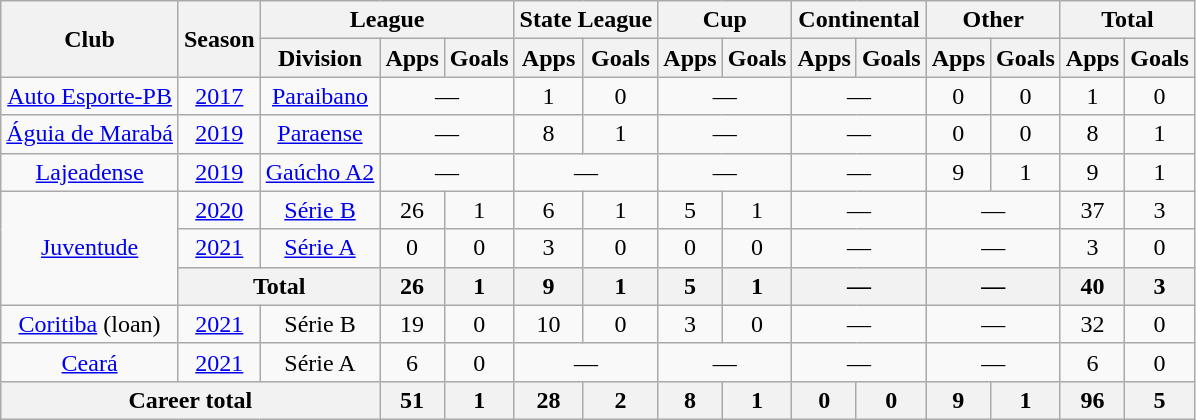<table class="wikitable" style="text-align: center;">
<tr>
<th rowspan="2">Club</th>
<th rowspan="2">Season</th>
<th colspan="3">League</th>
<th colspan="2">State League</th>
<th colspan="2">Cup</th>
<th colspan="2">Continental</th>
<th colspan="2">Other</th>
<th colspan="2">Total</th>
</tr>
<tr>
<th>Division</th>
<th>Apps</th>
<th>Goals</th>
<th>Apps</th>
<th>Goals</th>
<th>Apps</th>
<th>Goals</th>
<th>Apps</th>
<th>Goals</th>
<th>Apps</th>
<th>Goals</th>
<th>Apps</th>
<th>Goals</th>
</tr>
<tr>
<td valign="center"><a href='#'>Auto Esporte-PB</a></td>
<td><a href='#'>2017</a></td>
<td><a href='#'>Paraibano</a></td>
<td colspan="2">—</td>
<td>1</td>
<td>0</td>
<td colspan="2">—</td>
<td colspan="2">—</td>
<td>0</td>
<td>0</td>
<td>1</td>
<td>0</td>
</tr>
<tr>
<td valign="center"><a href='#'>Águia de Marabá</a></td>
<td><a href='#'>2019</a></td>
<td><a href='#'>Paraense</a></td>
<td colspan="2">—</td>
<td>8</td>
<td>1</td>
<td colspan="2">—</td>
<td colspan="2">—</td>
<td>0</td>
<td>0</td>
<td>8</td>
<td>1</td>
</tr>
<tr>
<td valign="center"><a href='#'>Lajeadense</a></td>
<td><a href='#'>2019</a></td>
<td><a href='#'>Gaúcho A2</a></td>
<td colspan="2">—</td>
<td colspan="2">—</td>
<td colspan="2">—</td>
<td colspan="2">—</td>
<td>9</td>
<td>1</td>
<td>9</td>
<td>1</td>
</tr>
<tr>
<td rowspan="3" valign="center"><a href='#'>Juventude</a></td>
<td><a href='#'>2020</a></td>
<td><a href='#'>Série B</a></td>
<td>26</td>
<td>1</td>
<td>6</td>
<td>1</td>
<td>5</td>
<td>1</td>
<td colspan="2">—</td>
<td colspan="2">—</td>
<td>37</td>
<td>3</td>
</tr>
<tr>
<td><a href='#'>2021</a></td>
<td><a href='#'>Série A</a></td>
<td>0</td>
<td>0</td>
<td>3</td>
<td>0</td>
<td>0</td>
<td>0</td>
<td colspan="2">—</td>
<td colspan="2">—</td>
<td>3</td>
<td>0</td>
</tr>
<tr>
<th colspan="2">Total</th>
<th>26</th>
<th>1</th>
<th>9</th>
<th>1</th>
<th>5</th>
<th>1</th>
<th colspan="2">—</th>
<th colspan="2">—</th>
<th>40</th>
<th>3</th>
</tr>
<tr>
<td valign="center"><a href='#'>Coritiba</a> (loan)</td>
<td><a href='#'>2021</a></td>
<td>Série B</td>
<td>19</td>
<td>0</td>
<td>10</td>
<td>0</td>
<td>3</td>
<td>0</td>
<td colspan="2">—</td>
<td colspan="2">—</td>
<td>32</td>
<td>0</td>
</tr>
<tr>
<td valign="center"><a href='#'>Ceará</a></td>
<td><a href='#'>2021</a></td>
<td>Série A</td>
<td>6</td>
<td>0</td>
<td colspan="2">—</td>
<td colspan="2">—</td>
<td colspan="2">—</td>
<td colspan="2">—</td>
<td>6</td>
<td>0</td>
</tr>
<tr>
<th colspan="3"><strong>Career total</strong></th>
<th>51</th>
<th>1</th>
<th>28</th>
<th>2</th>
<th>8</th>
<th>1</th>
<th>0</th>
<th>0</th>
<th>9</th>
<th>1</th>
<th>96</th>
<th>5</th>
</tr>
</table>
